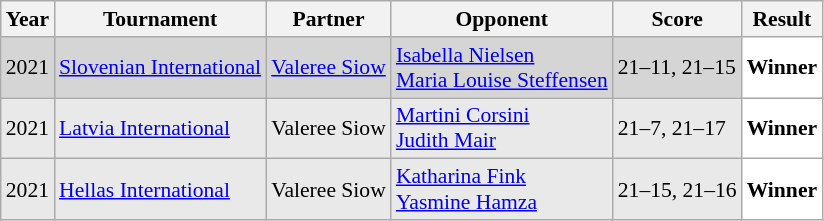<table class="sortable wikitable" style="font-size: 90%;">
<tr>
<th>Year</th>
<th>Tournament</th>
<th>Partner</th>
<th>Opponent</th>
<th>Score</th>
<th>Result</th>
</tr>
<tr style="background:#D5D5D5">
<td align="center">2021</td>
<td align="left"><a href='#'>Slovenian International</a></td>
<td align="left"> <a href='#'>Valeree Siow</a></td>
<td align="left"> <a href='#'>Isabella Nielsen</a><br> <a href='#'>Maria Louise Steffensen</a></td>
<td align="left">21–11, 21–15</td>
<td style="text-align:left; background:white"> <strong>Winner</strong></td>
</tr>
<tr style="background:#E9E9E9">
<td align="center">2021</td>
<td align="left"><a href='#'>Latvia International</a></td>
<td align="left"> Valeree Siow</td>
<td align="left"> <a href='#'>Martini Corsini</a><br> <a href='#'>Judith Mair</a></td>
<td align="left">21–7, 21–17</td>
<td style="text-align:left; background:white"> <strong>Winner</strong></td>
</tr>
<tr style="background:#E9E9E9">
<td align="center">2021</td>
<td align="left"><a href='#'>Hellas International</a></td>
<td align="left"> Valeree Siow</td>
<td align="left"> <a href='#'>Katharina Fink</a><br> <a href='#'>Yasmine Hamza</a></td>
<td align="left">21–15, 21–16</td>
<td style="text-align:left; background:white"> <strong>Winner</strong></td>
</tr>
</table>
